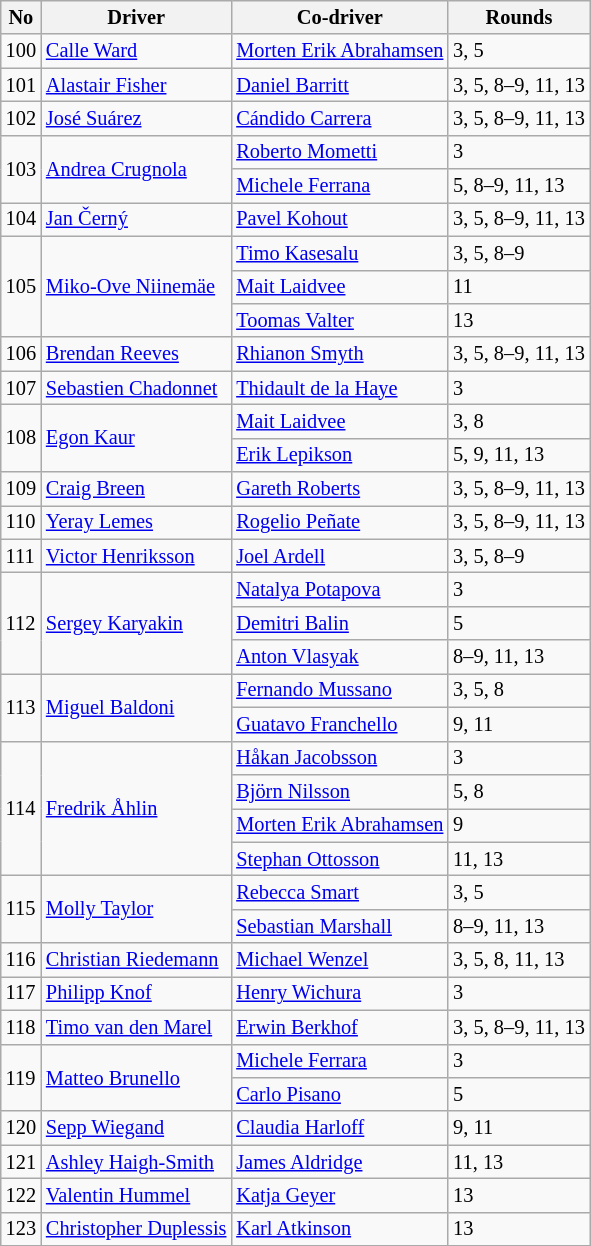<table class="wikitable" style="font-size: 85%">
<tr>
<th>No</th>
<th>Driver</th>
<th>Co-driver</th>
<th>Rounds</th>
</tr>
<tr>
<td>100</td>
<td> <a href='#'>Calle Ward</a></td>
<td> <a href='#'>Morten Erik Abrahamsen</a></td>
<td>3, 5</td>
</tr>
<tr>
<td>101</td>
<td> <a href='#'>Alastair Fisher</a></td>
<td> <a href='#'>Daniel Barritt</a></td>
<td>3, 5, 8–9, 11, 13</td>
</tr>
<tr>
<td>102</td>
<td> <a href='#'>José Suárez</a></td>
<td> <a href='#'>Cándido Carrera</a></td>
<td>3, 5, 8–9, 11, 13</td>
</tr>
<tr>
<td rowspan="2">103</td>
<td rowspan="2"> <a href='#'>Andrea Crugnola</a></td>
<td> <a href='#'>Roberto Mometti</a></td>
<td>3</td>
</tr>
<tr>
<td> <a href='#'>Michele Ferrana</a></td>
<td>5, 8–9, 11, 13</td>
</tr>
<tr>
<td>104</td>
<td> <a href='#'>Jan Černý</a></td>
<td> <a href='#'>Pavel Kohout</a></td>
<td>3, 5, 8–9, 11, 13</td>
</tr>
<tr>
<td rowspan="3">105</td>
<td rowspan="3"> <a href='#'>Miko-Ove Niinemäe</a></td>
<td> <a href='#'>Timo Kasesalu</a></td>
<td>3, 5, 8–9</td>
</tr>
<tr>
<td> <a href='#'>Mait Laidvee</a></td>
<td>11</td>
</tr>
<tr>
<td> <a href='#'>Toomas Valter</a></td>
<td>13</td>
</tr>
<tr>
<td>106</td>
<td> <a href='#'>Brendan Reeves</a></td>
<td> <a href='#'>Rhianon Smyth</a></td>
<td>3, 5, 8–9, 11, 13</td>
</tr>
<tr>
<td>107</td>
<td> <a href='#'>Sebastien Chadonnet</a></td>
<td> <a href='#'>Thidault de la Haye</a></td>
<td>3</td>
</tr>
<tr>
<td rowspan="2">108</td>
<td rowspan="2"> <a href='#'>Egon Kaur</a></td>
<td> <a href='#'>Mait Laidvee</a></td>
<td>3, 8</td>
</tr>
<tr>
<td> <a href='#'>Erik Lepikson</a></td>
<td>5, 9, 11, 13</td>
</tr>
<tr>
<td>109</td>
<td> <a href='#'>Craig Breen</a></td>
<td> <a href='#'>Gareth Roberts</a></td>
<td>3, 5, 8–9, 11, 13</td>
</tr>
<tr>
<td>110</td>
<td> <a href='#'>Yeray Lemes</a></td>
<td> <a href='#'>Rogelio Peñate</a></td>
<td>3, 5, 8–9, 11, 13</td>
</tr>
<tr>
<td>111</td>
<td> <a href='#'>Victor Henriksson</a></td>
<td> <a href='#'>Joel Ardell</a></td>
<td>3, 5, 8–9</td>
</tr>
<tr>
<td rowspan="3">112</td>
<td rowspan="3"> <a href='#'>Sergey Karyakin</a></td>
<td> <a href='#'>Natalya Potapova</a></td>
<td>3</td>
</tr>
<tr>
<td> <a href='#'>Demitri Balin</a></td>
<td>5</td>
</tr>
<tr>
<td> <a href='#'>Anton Vlasyak</a></td>
<td>8–9, 11, 13</td>
</tr>
<tr>
<td rowspan="2">113</td>
<td rowspan="2"> <a href='#'>Miguel Baldoni</a></td>
<td> <a href='#'>Fernando Mussano</a></td>
<td>3, 5, 8</td>
</tr>
<tr>
<td> <a href='#'>Guatavo Franchello</a></td>
<td>9, 11</td>
</tr>
<tr>
<td rowspan="4">114</td>
<td rowspan="4"> <a href='#'>Fredrik Åhlin</a></td>
<td> <a href='#'>Håkan Jacobsson</a></td>
<td>3</td>
</tr>
<tr>
<td> <a href='#'>Björn Nilsson</a></td>
<td>5, 8</td>
</tr>
<tr>
<td> <a href='#'>Morten Erik Abrahamsen</a></td>
<td>9</td>
</tr>
<tr>
<td> <a href='#'>Stephan Ottosson</a></td>
<td>11, 13</td>
</tr>
<tr>
<td rowspan="2">115</td>
<td rowspan="2"> <a href='#'>Molly Taylor</a></td>
<td> <a href='#'>Rebecca Smart</a></td>
<td>3, 5</td>
</tr>
<tr>
<td> <a href='#'>Sebastian Marshall</a></td>
<td>8–9, 11, 13</td>
</tr>
<tr>
<td>116</td>
<td> <a href='#'>Christian Riedemann</a></td>
<td> <a href='#'>Michael Wenzel</a></td>
<td>3, 5, 8, 11, 13</td>
</tr>
<tr>
<td>117</td>
<td> <a href='#'>Philipp Knof</a></td>
<td> <a href='#'>Henry Wichura</a></td>
<td>3</td>
</tr>
<tr>
<td>118</td>
<td> <a href='#'>Timo van den Marel</a></td>
<td> <a href='#'>Erwin Berkhof</a></td>
<td>3, 5, 8–9, 11, 13</td>
</tr>
<tr>
<td rowspan="2">119</td>
<td rowspan="2"> <a href='#'>Matteo Brunello</a></td>
<td> <a href='#'>Michele Ferrara</a></td>
<td>3</td>
</tr>
<tr>
<td> <a href='#'>Carlo Pisano</a></td>
<td>5</td>
</tr>
<tr>
<td>120</td>
<td> <a href='#'>Sepp Wiegand</a></td>
<td> <a href='#'>Claudia Harloff</a></td>
<td>9, 11</td>
</tr>
<tr>
<td>121</td>
<td> <a href='#'>Ashley Haigh-Smith</a></td>
<td> <a href='#'>James Aldridge</a></td>
<td>11, 13</td>
</tr>
<tr>
<td>122</td>
<td> <a href='#'>Valentin Hummel</a></td>
<td> <a href='#'>Katja Geyer</a></td>
<td>13</td>
</tr>
<tr>
<td>123</td>
<td> <a href='#'>Christopher Duplessis</a></td>
<td> <a href='#'>Karl Atkinson</a></td>
<td>13</td>
</tr>
<tr>
</tr>
</table>
